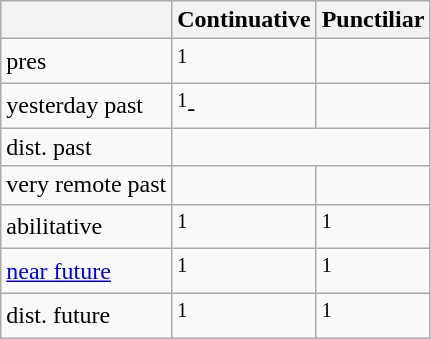<table class="wikitable">
<tr>
<th></th>
<th>Continuative</th>
<th>Punctiliar</th>
</tr>
<tr>
<td>pres</td>
<td><sup>1</sup></td>
<td></td>
</tr>
<tr>
<td>yesterday past</td>
<td><sup>1</sup>-</td>
<td></td>
</tr>
<tr>
<td>dist. past</td>
<td colspan="2"></td>
</tr>
<tr>
<td>very remote past</td>
<td></td>
<td></td>
</tr>
<tr>
<td>abilitative</td>
<td><sup>1</sup></td>
<td><sup>1</sup></td>
</tr>
<tr>
<td><a href='#'>near future</a></td>
<td><sup>1</sup></td>
<td><sup>1</sup></td>
</tr>
<tr>
<td>dist. future</td>
<td><sup>1</sup></td>
<td><sup>1</sup></td>
</tr>
</table>
